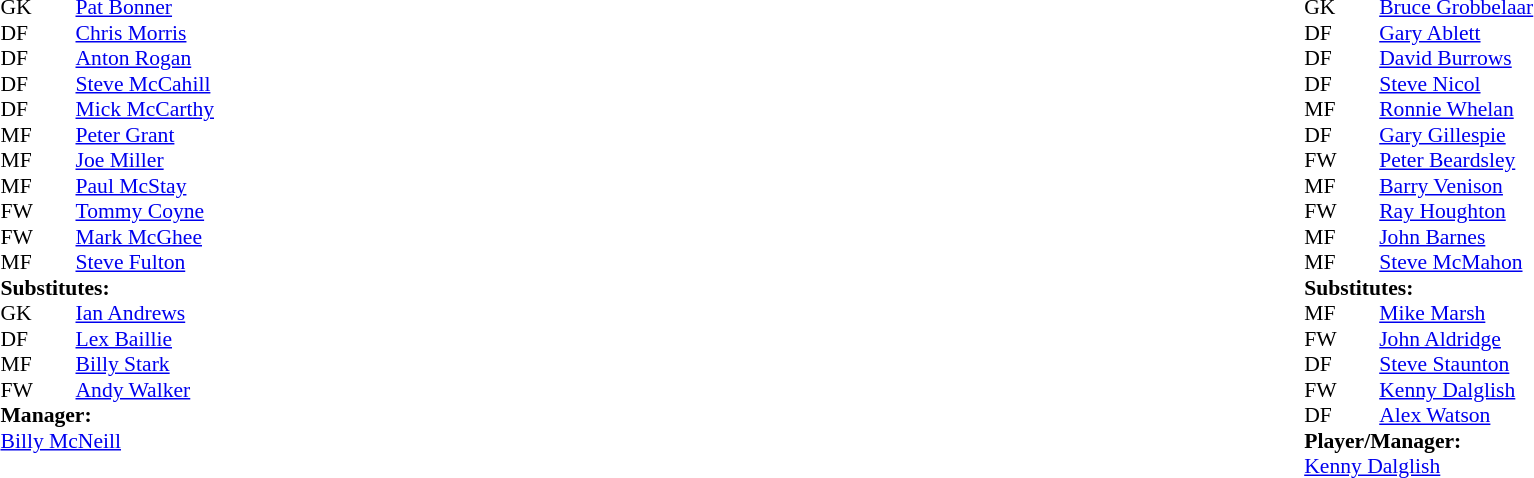<table width="100%">
<tr>
<td valign="top" width="50%"><br><table style="font-size: 90%" cellspacing="0" cellpadding="0">
<tr>
<th width="25"></th>
<th width="25"></th>
</tr>
<tr>
<td>GK</td>
<td></td>
<td> <a href='#'>Pat Bonner</a></td>
</tr>
<tr>
<td>DF</td>
<td></td>
<td> <a href='#'>Chris Morris</a></td>
</tr>
<tr>
<td>DF</td>
<td></td>
<td> <a href='#'>Anton Rogan</a></td>
</tr>
<tr>
<td>DF</td>
<td></td>
<td> <a href='#'>Steve McCahill</a></td>
</tr>
<tr>
<td>DF</td>
<td></td>
<td> <a href='#'>Mick McCarthy</a></td>
</tr>
<tr>
<td>MF</td>
<td></td>
<td> <a href='#'>Peter Grant</a></td>
</tr>
<tr>
<td>MF</td>
<td></td>
<td> <a href='#'>Joe Miller</a></td>
</tr>
<tr>
<td>MF</td>
<td></td>
<td> <a href='#'>Paul McStay</a></td>
</tr>
<tr>
<td>FW</td>
<td></td>
<td> <a href='#'>Tommy Coyne</a></td>
</tr>
<tr>
<td>FW</td>
<td></td>
<td> <a href='#'>Mark McGhee</a></td>
</tr>
<tr>
<td>MF</td>
<td></td>
<td> <a href='#'>Steve Fulton</a></td>
</tr>
<tr>
<td colspan=4><strong>Substitutes:</strong></td>
</tr>
<tr>
<td>GK</td>
<td></td>
<td> <a href='#'>Ian Andrews</a></td>
</tr>
<tr>
<td>DF</td>
<td></td>
<td> <a href='#'>Lex Baillie</a></td>
</tr>
<tr>
<td>MF</td>
<td></td>
<td> <a href='#'>Billy Stark</a></td>
</tr>
<tr>
<td>FW</td>
<td></td>
<td> <a href='#'>Andy Walker</a></td>
</tr>
<tr>
<td colspan=4><strong>Manager:</strong></td>
</tr>
<tr>
<td colspan="4"> <a href='#'>Billy McNeill</a></td>
</tr>
</table>
</td>
<td valign="top"></td>
<td valign="top" width="50%"><br><table style="font-size: 90%" cellspacing="0" cellpadding="0" align="center">
<tr>
<th width="25"></th>
<th width="25"></th>
</tr>
<tr>
<td>GK</td>
<td></td>
<td> <a href='#'>Bruce Grobbelaar</a></td>
</tr>
<tr>
<td>DF</td>
<td></td>
<td> <a href='#'>Gary Ablett</a></td>
</tr>
<tr>
<td>DF</td>
<td></td>
<td> <a href='#'>David Burrows</a></td>
</tr>
<tr>
<td>DF</td>
<td></td>
<td> <a href='#'>Steve Nicol</a></td>
</tr>
<tr>
<td>MF</td>
<td></td>
<td> <a href='#'>Ronnie Whelan</a></td>
</tr>
<tr>
<td>DF</td>
<td></td>
<td> <a href='#'>Gary Gillespie</a></td>
</tr>
<tr>
<td>FW</td>
<td></td>
<td> <a href='#'>Peter Beardsley</a></td>
</tr>
<tr>
<td>MF</td>
<td></td>
<td> <a href='#'>Barry Venison</a></td>
</tr>
<tr>
<td>FW</td>
<td></td>
<td> <a href='#'>Ray Houghton</a></td>
</tr>
<tr>
<td>MF</td>
<td></td>
<td> <a href='#'>John Barnes</a></td>
</tr>
<tr>
<td>MF</td>
<td></td>
<td> <a href='#'>Steve McMahon</a></td>
</tr>
<tr>
<td colspan=4><strong>Substitutes:</strong></td>
</tr>
<tr>
<td>MF</td>
<td></td>
<td> <a href='#'>Mike Marsh</a></td>
</tr>
<tr>
<td>FW</td>
<td></td>
<td> <a href='#'>John Aldridge</a></td>
</tr>
<tr>
<td>DF</td>
<td></td>
<td> <a href='#'>Steve Staunton</a></td>
</tr>
<tr>
<td>FW</td>
<td></td>
<td> <a href='#'>Kenny Dalglish</a></td>
</tr>
<tr>
<td>DF</td>
<td></td>
<td> <a href='#'>Alex Watson</a></td>
</tr>
<tr>
<td colspan=4><strong>Player/Manager:</strong></td>
</tr>
<tr>
<td colspan="4"> <a href='#'>Kenny Dalglish</a></td>
</tr>
</table>
</td>
</tr>
</table>
